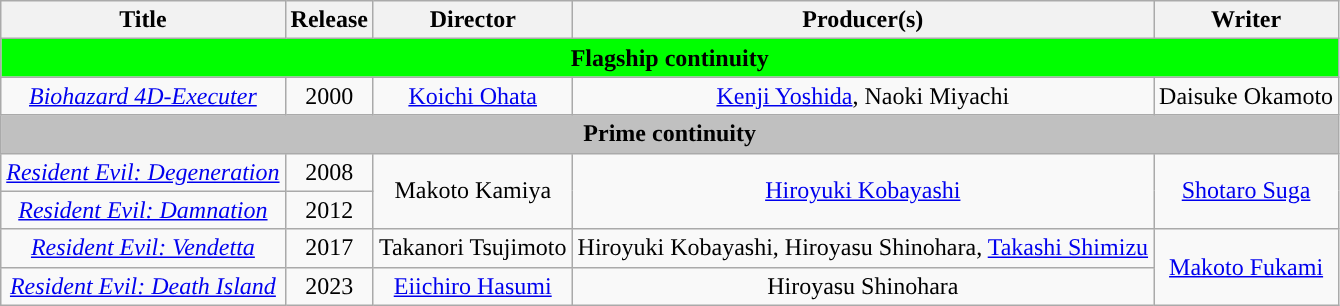<table class="wikitable">
<tr>
<th>Title</th>
<th>Release</th>
<th>Director</th>
<th>Producer(s)</th>
<th>Writer</th>
</tr>
<tr>
<th colspan="5" style="background-color: lime;">Flagship continuity</th>
</tr>
<tr style="text-align: center;">
<td><em><a href='#'>Biohazard 4D-Executer</a></em></td>
<td>2000</td>
<td><a href='#'>Koichi Ohata</a></td>
<td><a href='#'>Kenji Yoshida</a>, Naoki Miyachi</td>
<td>Daisuke Okamoto</td>
</tr>
<tr>
<th colspan="5" style="background-color: silver;">Prime continuity</th>
</tr>
<tr style="text-align: center;">
<td><em><a href='#'>Resident Evil: Degeneration</a></em></td>
<td>2008</td>
<td rowspan="2">Makoto Kamiya</td>
<td rowspan="2"><a href='#'>Hiroyuki Kobayashi</a></td>
<td rowspan="2"><a href='#'>Shotaro Suga</a></td>
</tr>
<tr style="text-align: center;">
<td><em><a href='#'>Resident Evil: Damnation</a></em></td>
<td>2012</td>
</tr>
<tr style="text-align: center;">
<td><em><a href='#'>Resident Evil: Vendetta</a></em></td>
<td>2017</td>
<td>Takanori Tsujimoto</td>
<td>Hiroyuki Kobayashi, Hiroyasu Shinohara, <a href='#'>Takashi Shimizu</a></td>
<td rowspan="2"><a href='#'>Makoto Fukami</a></td>
</tr>
<tr style="text-align: center;">
<td><em><a href='#'>Resident Evil: Death Island</a></em></td>
<td>2023</td>
<td><a href='#'>Eiichiro Hasumi</a></td>
<td>Hiroyasu Shinohara</td>
</tr>
</table>
